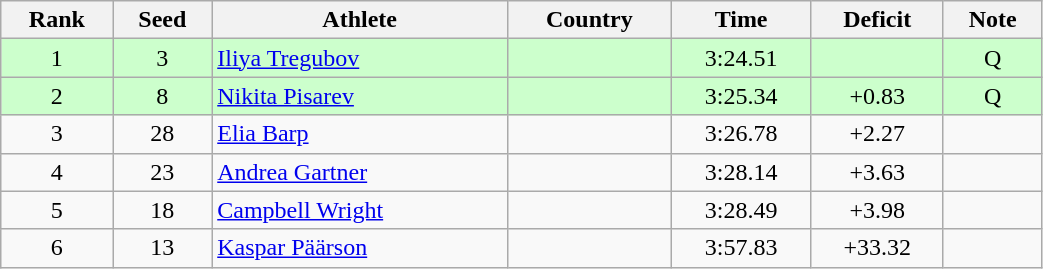<table class="wikitable sortable" style="text-align:center" width=55%>
<tr>
<th>Rank</th>
<th>Seed</th>
<th>Athlete</th>
<th>Country</th>
<th>Time</th>
<th>Deficit</th>
<th>Note</th>
</tr>
<tr bgcolor=ccffcc>
<td>1</td>
<td>3</td>
<td align=left><a href='#'>Iliya Tregubov</a></td>
<td align=left></td>
<td>3:24.51</td>
<td></td>
<td>Q</td>
</tr>
<tr bgcolor=ccffcc>
<td>2</td>
<td>8</td>
<td align=left><a href='#'>Nikita Pisarev</a></td>
<td align=left></td>
<td>3:25.34</td>
<td>+0.83</td>
<td>Q</td>
</tr>
<tr>
<td>3</td>
<td>28</td>
<td align=left><a href='#'>Elia Barp</a></td>
<td align=left></td>
<td>3:26.78</td>
<td>+2.27</td>
<td></td>
</tr>
<tr>
<td>4</td>
<td>23</td>
<td align=left><a href='#'>Andrea Gartner</a></td>
<td align=left></td>
<td>3:28.14</td>
<td>+3.63</td>
<td></td>
</tr>
<tr>
<td>5</td>
<td>18</td>
<td align=left><a href='#'>Campbell Wright</a></td>
<td align=left></td>
<td>3:28.49</td>
<td>+3.98</td>
<td></td>
</tr>
<tr>
<td>6</td>
<td>13</td>
<td align=left><a href='#'>Kaspar Päärson</a></td>
<td align=left></td>
<td>3:57.83</td>
<td>+33.32</td>
<td></td>
</tr>
</table>
